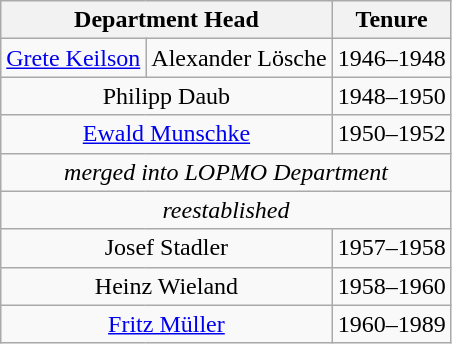<table class="wikitable" style="text-align: center;">
<tr>
<th colspan="2">Department Head</th>
<th>Tenure</th>
</tr>
<tr>
<td><a href='#'>Grete Keilson</a></td>
<td>Alexander Lösche</td>
<td>1946–1948</td>
</tr>
<tr>
<td colspan="2">Philipp Daub</td>
<td>1948–1950</td>
</tr>
<tr>
<td colspan="2"><a href='#'>Ewald Munschke</a></td>
<td>1950–1952</td>
</tr>
<tr>
<td colspan="3"><em>merged into LOPMO Department</em></td>
</tr>
<tr>
<td colspan="3"><em>reestablished</em></td>
</tr>
<tr>
<td colspan="2">Josef Stadler</td>
<td>1957–1958</td>
</tr>
<tr>
<td colspan="2">Heinz Wieland</td>
<td>1958–1960</td>
</tr>
<tr>
<td colspan="2"><a href='#'>Fritz Müller</a></td>
<td>1960–1989</td>
</tr>
</table>
